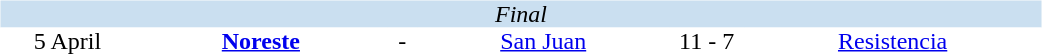<table width=700>
<tr>
<td width=700 valign="top"><br><table border=0 cellspacing=0 cellpadding=0 style="font-size: 100%; border-collapse: collapse;" width=100%>
<tr bgcolor="#CADFF0">
<td style="font-size:100%"; align="center" colspan="6"><em>Final</em></td>
</tr>
<tr align=center bgcolor=#FFFFFF>
<td width=90>5 April</td>
<td width=170><strong><a href='#'>Noreste</a></strong></td>
<td width=20>-</td>
<td width=170><a href='#'>San Juan</a></td>
<td width=50>11 - 7</td>
<td width=200><a href='#'>Resistencia</a></td>
</tr>
</table>
</td>
</tr>
</table>
